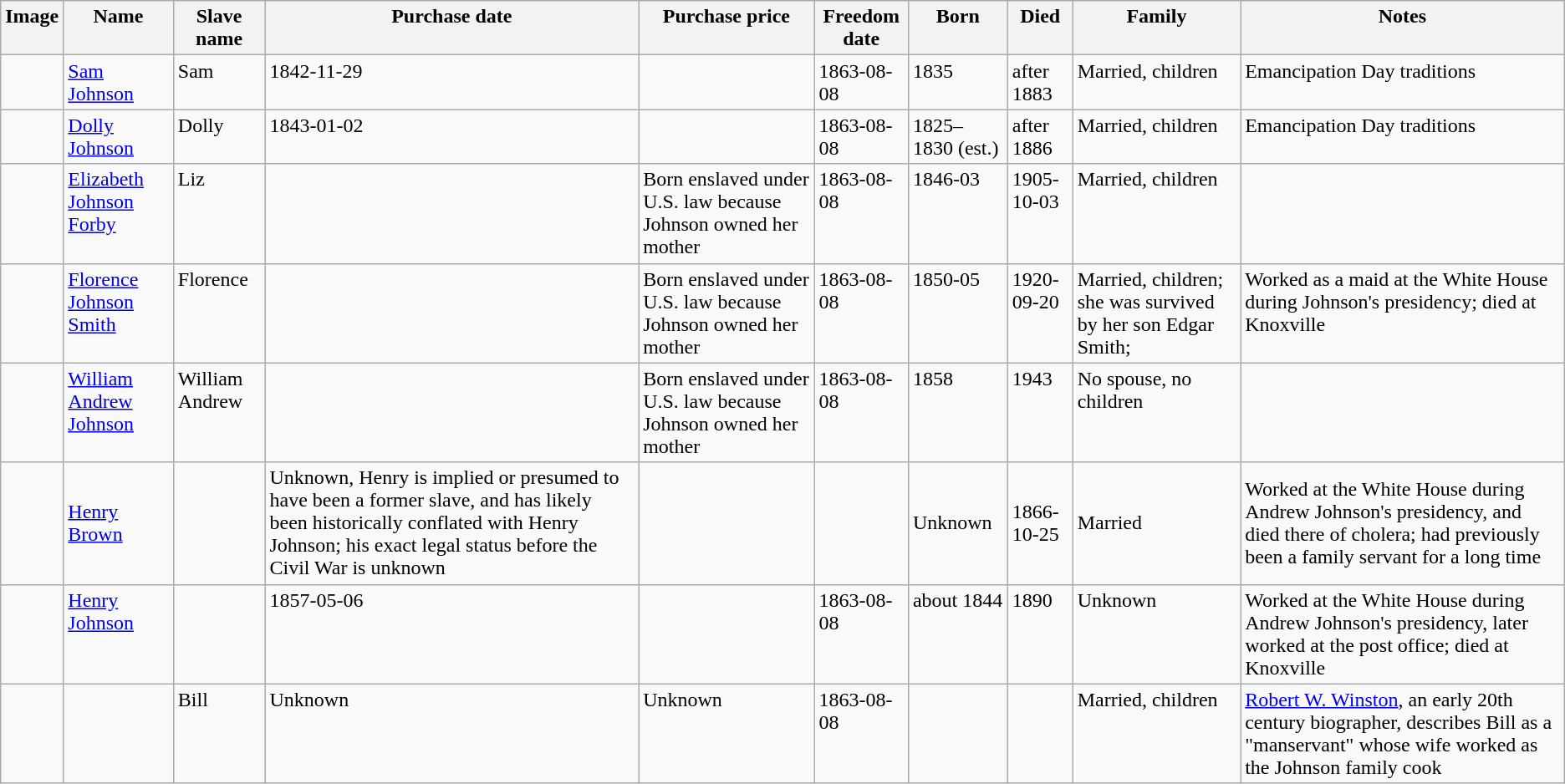<table class="wikitable sortable mw-collapsible">
<tr valign="top">
<th>Image</th>
<th>Name</th>
<th>Slave name</th>
<th>Purchase date</th>
<th>Purchase price</th>
<th>Freedom date</th>
<th>Born</th>
<th>Died</th>
<th>Family</th>
<th>Notes</th>
</tr>
<tr valign="top">
<td></td>
<td><a href='#'>Sam Johnson</a></td>
<td>Sam</td>
<td>1842-11-29</td>
<td></td>
<td>1863-08-08</td>
<td>1835</td>
<td>after 1883</td>
<td>Married, children</td>
<td>Emancipation Day traditions</td>
</tr>
<tr valign="top">
<td></td>
<td><a href='#'>Dolly Johnson</a></td>
<td>Dolly</td>
<td>1843-01-02</td>
<td></td>
<td>1863-08-08</td>
<td>1825–1830 (est.)</td>
<td>after 1886</td>
<td>Married, children</td>
<td>Emancipation Day traditions</td>
</tr>
<tr valign="top">
<td></td>
<td><a href='#'>Elizabeth Johnson Forby</a></td>
<td>Liz</td>
<td></td>
<td>Born enslaved under U.S. law because Johnson owned her mother</td>
<td>1863-08-08</td>
<td>1846-03</td>
<td>1905-10-03</td>
<td>Married, children</td>
<td></td>
</tr>
<tr valign="top">
<td></td>
<td><a href='#'>Florence Johnson Smith</a></td>
<td>Florence</td>
<td></td>
<td>Born enslaved under U.S. law because Johnson owned her mother</td>
<td>1863-08-08</td>
<td>1850-05</td>
<td>1920-09-20</td>
<td>Married, children; she was survived by her son Edgar Smith;</td>
<td>Worked as a maid at the White House during Johnson's presidency; died at Knoxville</td>
</tr>
<tr valign="top">
<td></td>
<td><a href='#'>William Andrew Johnson</a></td>
<td>William Andrew</td>
<td></td>
<td>Born enslaved under U.S. law because Johnson owned her mother</td>
<td>1863-08-08</td>
<td>1858</td>
<td>1943</td>
<td>No spouse, no children</td>
<td></td>
</tr>
<tr>
<td></td>
<td><a href='#'>Henry Brown</a></td>
<td></td>
<td>Unknown, Henry is implied or presumed to have been a former slave, and has likely been historically conflated with Henry Johnson; his exact legal status before the Civil War is unknown</td>
<td></td>
<td></td>
<td>Unknown</td>
<td>1866-10-25</td>
<td>Married</td>
<td>Worked at the White House during Andrew Johnson's presidency, and died there of cholera; had previously been a family servant for a long time</td>
</tr>
<tr valign="top">
<td></td>
<td><a href='#'>Henry Johnson</a></td>
<td></td>
<td>1857-05-06</td>
<td></td>
<td>1863-08-08</td>
<td>about 1844</td>
<td>1890</td>
<td>Unknown</td>
<td>Worked at the White House during Andrew Johnson's presidency, later worked at the post office; died at Knoxville</td>
</tr>
<tr valign="top">
<td></td>
<td></td>
<td>Bill</td>
<td>Unknown</td>
<td>Unknown</td>
<td>1863-08-08</td>
<td></td>
<td></td>
<td>Married, children</td>
<td><a href='#'>Robert W. Winston</a>, an early 20th century biographer,  describes Bill as a "manservant" whose wife worked as the Johnson family cook</td>
</tr>
</table>
